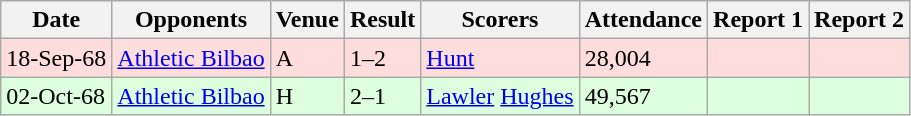<table class=wikitable>
<tr>
<th>Date</th>
<th>Opponents</th>
<th>Venue</th>
<th>Result</th>
<th>Scorers</th>
<th>Attendance</th>
<th>Report 1</th>
<th>Report 2</th>
</tr>
<tr bgcolor="#ffdddd">
<td>18-Sep-68</td>
<td><a href='#'>Athletic Bilbao</a></td>
<td>A</td>
<td>1–2</td>
<td><a href='#'>Hunt</a> </td>
<td>28,004</td>
<td></td>
<td></td>
</tr>
<tr bgcolor="#ddffdd">
<td>02-Oct-68</td>
<td><a href='#'>Athletic Bilbao</a></td>
<td>H</td>
<td>2–1</td>
<td><a href='#'>Lawler</a>  <a href='#'>Hughes</a> </td>
<td>49,567</td>
<td></td>
<td></td>
</tr>
</table>
